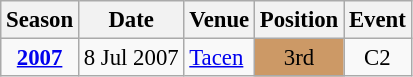<table class="wikitable" style="text-align:center; font-size:95%;">
<tr>
<th>Season</th>
<th>Date</th>
<th>Venue</th>
<th>Position</th>
<th>Event</th>
</tr>
<tr>
<td><strong><a href='#'>2007</a></strong></td>
<td align=right>8 Jul 2007</td>
<td align=left><a href='#'>Tacen</a></td>
<td bgcolor=cc9966>3rd</td>
<td>C2</td>
</tr>
</table>
